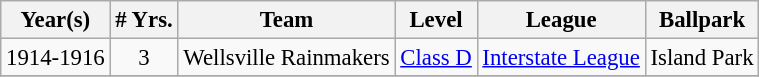<table class="wikitable" style="text-align:center; font-size: 95%;">
<tr>
<th>Year(s)</th>
<th># Yrs.</th>
<th>Team</th>
<th>Level</th>
<th>League</th>
<th>Ballpark</th>
</tr>
<tr>
<td>1914-1916</td>
<td>3</td>
<td>Wellsville Rainmakers</td>
<td><a href='#'>Class D</a></td>
<td><a href='#'>Interstate League</a></td>
<td>Island Park</td>
</tr>
<tr>
</tr>
</table>
